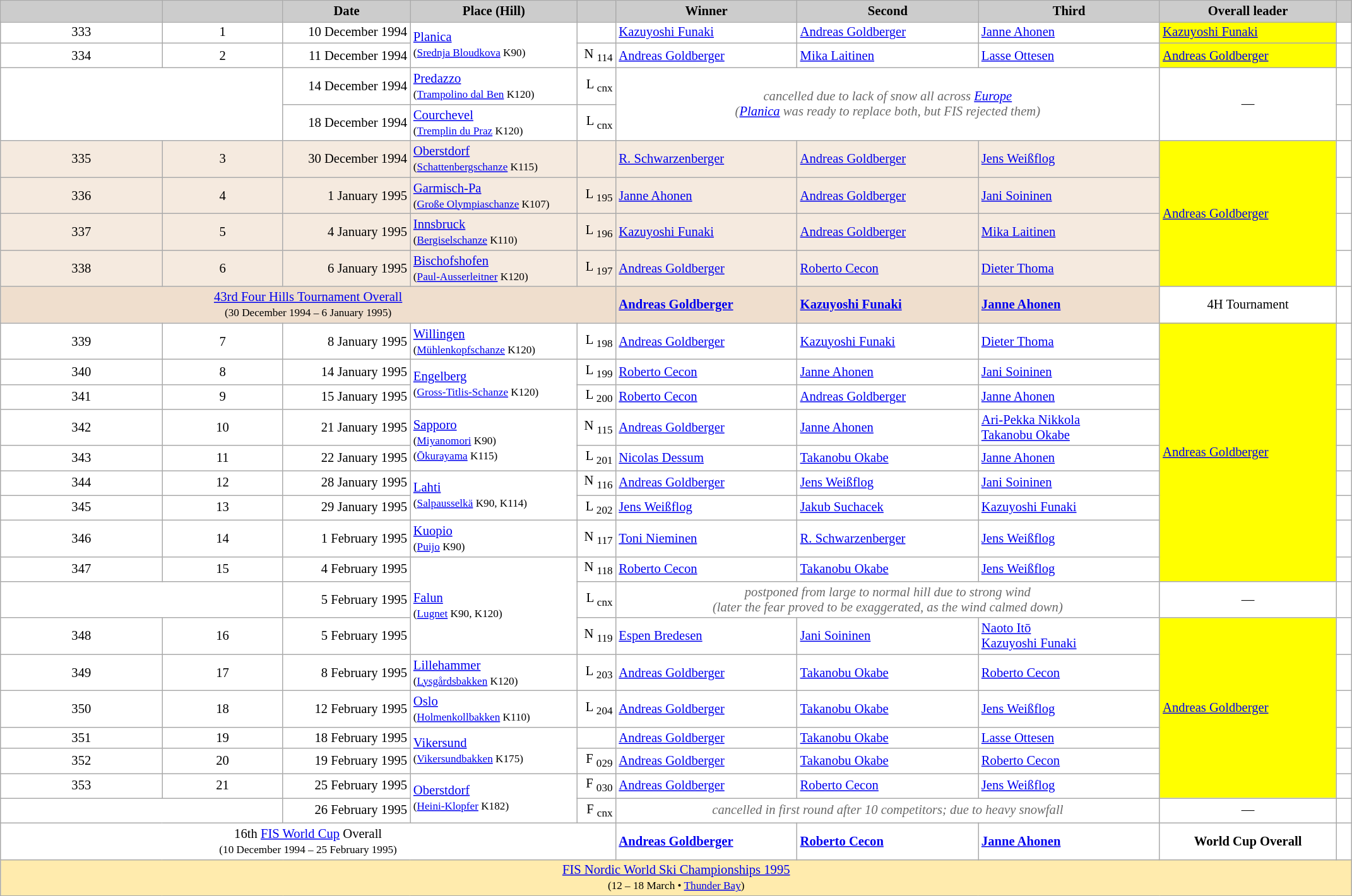<table class="wikitable plainrowheaders" style="background:#fff; font-size:86%; width:113%; line-height:16px; border:grey solid 1px; border-collapse:collapse;">
<tr>
<th scope="col" style="background:#ccc; width=30 px;"></th>
<th scope="col" style="background:#ccc; width=30 px;"></th>
<th scope="col" style="background:#ccc; width:128px;">Date</th>
<th scope="col" style="background:#ccc; width:170px;">Place (Hill)</th>
<th scope="col" style="background:#ccc; width:34px;"></th>
<th scope="col" style="background:#ccc; width:185px;">Winner</th>
<th scope="col" style="background:#ccc; width:185px;">Second</th>
<th scope="col" style="background:#ccc; width:185px;">Third</th>
<th scope="col" style="background:#ccc; width:180px;">Overall leader</th>
<th scope="col" style="background:#ccc; width:10px;"></th>
</tr>
<tr>
<td style="text-align:center">333</td>
<td style="text-align:center">1</td>
<td style="text-align:right">10 December 1994</td>
<td rowspan=2> <a href='#'>Planica</a><br><small>(<a href='#'>Srednja Bloudkova</a> K90)</small></td>
<td style="text-align:right"></td>
<td> <a href='#'>Kazuyoshi Funaki</a></td>
<td> <a href='#'>Andreas Goldberger</a></td>
<td> <a href='#'>Janne Ahonen</a></td>
<td style="background:yellow"> <a href='#'>Kazuyoshi Funaki</a></td>
<td></td>
</tr>
<tr>
<td style="text-align:center">334</td>
<td style="text-align:center">2</td>
<td style="text-align:right">11 December 1994</td>
<td style="text-align:right">N <sub>114</sub></td>
<td> <a href='#'>Andreas Goldberger</a></td>
<td> <a href='#'>Mika Laitinen</a></td>
<td> <a href='#'>Lasse Ottesen</a></td>
<td style="background:yellow"> <a href='#'>Andreas Goldberger</a></td>
<td></td>
</tr>
<tr>
<td rowspan=2 colspan=2></td>
<td style="text-align:right">14 December 1994</td>
<td> <a href='#'>Predazzo</a><br><small>(<a href='#'>Trampolino dal Ben</a> K120)</small></td>
<td style="text-align:right">L <sub>cnx</sub></td>
<td rowspan=2 colspan=3 align=center style=color:#696969><em>cancelled due to lack of snow all across <a href='#'>Europe</a><br>(<a href='#'>Planica</a> was ready to replace both, but FIS rejected them)</em></td>
<td rowspan=2 style="background:white; text-align:center">—</td>
<td style="background:white"></td>
</tr>
<tr>
<td style="text-align:right">18 December 1994</td>
<td> <a href='#'>Courchevel</a><br><small>(<a href='#'>Tremplin du Praz</a> K120)</small></td>
<td style="text-align:right">L <sub>cnx</sub></td>
<td style="background:white"></td>
</tr>
<tr style="background:#F5EADF">
<td style="text-align:center">335</td>
<td style="text-align:center">3</td>
<td style="text-align:right">30 December 1994</td>
<td> <a href='#'>Oberstdorf</a><br><small>(<a href='#'>Schattenbergschanze</a> K115)</small></td>
<td style="text-align:right"></td>
<td> <a href='#'>R. Schwarzenberger</a></td>
<td> <a href='#'>Andreas Goldberger</a></td>
<td> <a href='#'>Jens Weißflog</a></td>
<td style="background:yellow" rowspan=4> <a href='#'>Andreas Goldberger</a></td>
<td style="background:white"></td>
</tr>
<tr style="background:#F5EADF">
<td style="text-align:center">336</td>
<td style="text-align:center">4</td>
<td style="text-align:right">1 January 1995</td>
<td> <a href='#'>Garmisch-Pa</a><br><small>(<a href='#'>Große Olympiaschanze</a> K107)</small></td>
<td style="text-align:right">L <sub>195</sub></td>
<td> <a href='#'>Janne Ahonen</a></td>
<td> <a href='#'>Andreas Goldberger</a></td>
<td> <a href='#'>Jani Soininen</a></td>
<td style="background:white"></td>
</tr>
<tr style="background:#F5EADF">
<td style="text-align:center">337</td>
<td style="text-align:center">5</td>
<td style="text-align:right">4 January 1995</td>
<td> <a href='#'>Innsbruck</a><br><small>(<a href='#'>Bergiselschanze</a> K110)</small></td>
<td style="text-align:right">L <sub>196</sub></td>
<td> <a href='#'>Kazuyoshi Funaki</a></td>
<td> <a href='#'>Andreas Goldberger</a></td>
<td> <a href='#'>Mika Laitinen</a></td>
<td style="background:white"></td>
</tr>
<tr style="background:#F5EADF">
<td style="text-align:center">338</td>
<td style="text-align:center">6</td>
<td style="text-align:right">6 January 1995</td>
<td> <a href='#'>Bischofshofen</a><br><small>(<a href='#'>Paul-Ausserleitner</a> K120)</small></td>
<td style="text-align:right">L <sub>197</sub></td>
<td> <a href='#'>Andreas Goldberger</a></td>
<td> <a href='#'>Roberto Cecon</a></td>
<td> <a href='#'>Dieter Thoma</a></td>
<td style="background:white"></td>
</tr>
<tr style="background:#EFDECD">
<td colspan=5 style="text-align:center"><a href='#'>43rd Four Hills Tournament Overall</a><br><small>(30 December 1994 – 6 January 1995)</small></td>
<td> <strong><a href='#'>Andreas Goldberger</a></strong></td>
<td> <strong><a href='#'>Kazuyoshi Funaki</a></strong></td>
<td> <strong><a href='#'>Janne Ahonen</a></strong></td>
<td style="background:white; text-align:center">4H Tournament</td>
<td style="background:white"></td>
</tr>
<tr>
<td style="text-align:center">339</td>
<td style="text-align:center">7</td>
<td style="text-align:right">8 January 1995</td>
<td> <a href='#'>Willingen</a><br><small>(<a href='#'>Mühlenkopfschanze</a> K120)</small></td>
<td style="text-align:right">L <sub>198</sub></td>
<td> <a href='#'>Andreas Goldberger</a></td>
<td> <a href='#'>Kazuyoshi Funaki</a></td>
<td> <a href='#'>Dieter Thoma</a></td>
<td style="background:yellow" rowspan=9> <a href='#'>Andreas Goldberger</a></td>
<td></td>
</tr>
<tr>
<td style="text-align:center">340</td>
<td style="text-align:center">8</td>
<td style="text-align:right">14 January 1995</td>
<td rowspan=2> <a href='#'>Engelberg</a><br><small>(<a href='#'>Gross-Titlis-Schanze</a> K120)</small></td>
<td style="text-align:right">L <sub>199</sub></td>
<td> <a href='#'>Roberto Cecon</a></td>
<td> <a href='#'>Janne Ahonen</a></td>
<td> <a href='#'>Jani Soininen</a></td>
<td></td>
</tr>
<tr>
<td style="text-align:center">341</td>
<td style="text-align:center">9</td>
<td style="text-align:right">15 January 1995</td>
<td style="text-align:right">L <sub>200</sub></td>
<td> <a href='#'>Roberto Cecon</a></td>
<td> <a href='#'>Andreas Goldberger</a></td>
<td> <a href='#'>Janne Ahonen</a></td>
<td></td>
</tr>
<tr>
<td style="text-align:center">342</td>
<td style="text-align:center">10</td>
<td style="text-align:right">21 January 1995</td>
<td rowspan=2> <a href='#'>Sapporo</a><br><small>(<a href='#'>Miyanomori</a> K90)<br>(<a href='#'>Ōkurayama</a> K115)</small></td>
<td style="text-align:right">N <sub>115</sub></td>
<td> <a href='#'>Andreas Goldberger</a></td>
<td> <a href='#'>Janne Ahonen</a></td>
<td> <a href='#'>Ari-Pekka Nikkola</a><br> <a href='#'>Takanobu Okabe</a></td>
<td></td>
</tr>
<tr>
<td style="text-align:center">343</td>
<td style="text-align:center">11</td>
<td style="text-align:right">22 January 1995</td>
<td style="text-align:right">L <sub>201</sub></td>
<td> <a href='#'>Nicolas Dessum</a></td>
<td> <a href='#'>Takanobu Okabe</a></td>
<td> <a href='#'>Janne Ahonen</a></td>
<td></td>
</tr>
<tr>
<td style="text-align:center">344</td>
<td style="text-align:center">12</td>
<td style="text-align:right">28 January 1995</td>
<td rowspan=2> <a href='#'>Lahti</a><br><small>(<a href='#'>Salpausselkä</a> K90, K114)</small></td>
<td style="text-align:right">N <sub>116</sub></td>
<td> <a href='#'>Andreas Goldberger</a></td>
<td> <a href='#'>Jens Weißflog</a></td>
<td> <a href='#'>Jani Soininen</a></td>
<td></td>
</tr>
<tr>
<td style="text-align:center">345</td>
<td style="text-align:center">13</td>
<td style="text-align:right">29 January 1995</td>
<td style="text-align:right">L <sub>202</sub></td>
<td> <a href='#'>Jens Weißflog</a></td>
<td> <a href='#'>Jakub Suchacek</a></td>
<td> <a href='#'>Kazuyoshi Funaki</a></td>
<td></td>
</tr>
<tr>
<td style="text-align:center">346</td>
<td style="text-align:center">14</td>
<td style="text-align:right">1 February 1995</td>
<td> <a href='#'>Kuopio</a><br><small>(<a href='#'>Puijo</a> K90)</small></td>
<td style="text-align:right">N <sub>117</sub></td>
<td> <a href='#'>Toni Nieminen</a></td>
<td> <a href='#'>R. Schwarzenberger</a></td>
<td> <a href='#'>Jens Weißflog</a></td>
<td></td>
</tr>
<tr>
<td style="text-align:center">347</td>
<td style="text-align:center">15</td>
<td style="text-align:right">4 February 1995</td>
<td rowspan=3> <a href='#'>Falun</a><br><small>(<a href='#'>Lugnet</a> K90, K120)</small></td>
<td style="text-align:right">N <sub>118</sub></td>
<td> <a href='#'>Roberto Cecon</a></td>
<td> <a href='#'>Takanobu Okabe</a></td>
<td> <a href='#'>Jens Weißflog</a></td>
<td></td>
</tr>
<tr>
<td colspan=2></td>
<td style="text-align:right">5 February 1995</td>
<td style="text-align:right">L <sub>cnx</sub></td>
<td colspan=3 style="text-align:center; color:#696969"><em>postponed from large to normal hill due to strong wind<br>(later the fear proved to be exaggerated, as the wind calmed down)</em></td>
<td style="background:white; text-align:center">—</td>
<td style="background:white"></td>
</tr>
<tr>
<td style="text-align:center">348</td>
<td style="text-align:center">16</td>
<td style="text-align:right">5 February 1995</td>
<td style="text-align:right">N <sub>119</sub></td>
<td> <a href='#'>Espen Bredesen</a></td>
<td> <a href='#'>Jani Soininen</a></td>
<td> <a href='#'>Naoto Itō</a><br> <a href='#'>Kazuyoshi Funaki</a></td>
<td style="background:yellow" rowspan=6> <a href='#'>Andreas Goldberger</a></td>
<td></td>
</tr>
<tr>
<td style="text-align:center">349</td>
<td style="text-align:center">17</td>
<td style="text-align:right">8 February 1995</td>
<td> <a href='#'>Lillehammer</a><br><small>(<a href='#'>Lysgårdsbakken</a> K120)</small></td>
<td style="text-align:right">L <sub>203</sub></td>
<td> <a href='#'>Andreas Goldberger</a></td>
<td> <a href='#'>Takanobu Okabe</a></td>
<td> <a href='#'>Roberto Cecon</a></td>
<td></td>
</tr>
<tr>
<td style="text-align:center">350</td>
<td style="text-align:center">18</td>
<td style="text-align:right">12 February 1995</td>
<td> <a href='#'>Oslo</a><br><small>(<a href='#'>Holmenkollbakken</a> K110)</small></td>
<td style="text-align:right">L <sub>204</sub></td>
<td> <a href='#'>Andreas Goldberger</a></td>
<td> <a href='#'>Takanobu Okabe</a></td>
<td> <a href='#'>Jens Weißflog</a></td>
<td></td>
</tr>
<tr>
<td style="text-align:center">351</td>
<td style="text-align:center">19</td>
<td style="text-align:right">18 February 1995</td>
<td rowspan=2> <a href='#'>Vikersund</a><br><small>(<a href='#'>Vikersundbakken</a> K175)</small></td>
<td style="text-align:right"></td>
<td> <a href='#'>Andreas Goldberger</a></td>
<td> <a href='#'>Takanobu Okabe</a></td>
<td> <a href='#'>Lasse Ottesen</a></td>
<td></td>
</tr>
<tr>
<td style="text-align:center">352</td>
<td style="text-align:center">20</td>
<td style="text-align:right">19 February 1995</td>
<td style="text-align:right">F <sub>029</sub></td>
<td> <a href='#'>Andreas Goldberger</a></td>
<td> <a href='#'>Takanobu Okabe</a></td>
<td> <a href='#'>Roberto Cecon</a></td>
<td></td>
</tr>
<tr>
<td style="text-align:center">353</td>
<td style="text-align:center">21</td>
<td style="text-align:right">25 February 1995</td>
<td rowspan=2> <a href='#'>Oberstdorf</a><br><small>(<a href='#'>Heini-Klopfer</a> K182)</small></td>
<td style="text-align:right">F <sub>030</sub></td>
<td> <a href='#'>Andreas Goldberger</a></td>
<td> <a href='#'>Roberto Cecon</a></td>
<td> <a href='#'>Jens Weißflog</a></td>
<td></td>
</tr>
<tr>
<td colspan=2></td>
<td style="text-align:right">26 February 1995</td>
<td style="text-align:right">F <sub>cnx</sub></td>
<td colspan=3 style="text-align:center; color:#696969"><em>cancelled in first round after 10 competitors; due to heavy snowfall</em></td>
<td style="background:white; text-align:center">—</td>
<td style="background:white"></td>
</tr>
<tr>
<td colspan="5" style="text-align:center">16th <a href='#'>FIS World Cup</a> Overall<br><small>(10 December 1994 – 25 February 1995)</small></td>
<td> <strong><a href='#'>Andreas Goldberger</a></strong></td>
<td> <strong><a href='#'>Roberto Cecon</a></strong></td>
<td> <strong><a href='#'>Janne Ahonen</a></strong></td>
<td style="text-align:center"><strong>World Cup Overall</strong></td>
<td></td>
</tr>
<tr style="background:#FFEBAD">
<td colspan=10 style="text-align:center"><a href='#'>FIS Nordic World Ski Championships 1995</a> <br><small>(12 – 18 March •  <a href='#'>Thunder Bay</a>)</small></td>
</tr>
</table>
